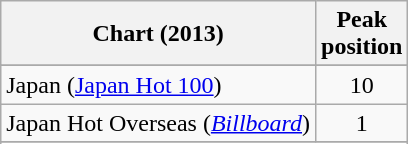<table class="wikitable sortable" border="1">
<tr>
<th>Chart (2013)</th>
<th>Peak<br>position</th>
</tr>
<tr>
</tr>
<tr>
</tr>
<tr>
<td>Japan (<a href='#'>Japan Hot 100</a>)</td>
<td style="text-align:center;">10</td>
</tr>
<tr>
<td>Japan Hot Overseas (<em><a href='#'>Billboard</a></em>)</td>
<td align=center>1</td>
</tr>
<tr>
</tr>
<tr>
</tr>
<tr>
</tr>
</table>
